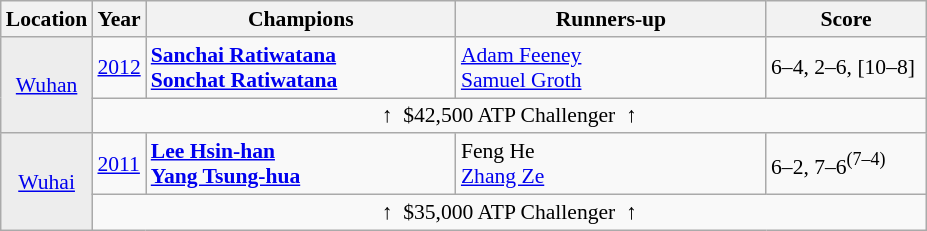<table class="wikitable" style="font-size:90%">
<tr>
<th>Location</th>
<th>Year</th>
<th width="200">Champions</th>
<th width="200">Runners-up</th>
<th width="100">Score</th>
</tr>
<tr>
<td align="center" rowspan="2" style="background:#ededed"><a href='#'>Wuhan</a></td>
<td><a href='#'>2012</a></td>
<td> <strong><a href='#'>Sanchai Ratiwatana</a></strong><br> <strong><a href='#'>Sonchat Ratiwatana</a></strong></td>
<td> <a href='#'>Adam Feeney</a><br> <a href='#'>Samuel Groth</a></td>
<td>6–4, 2–6, [10–8]</td>
</tr>
<tr>
<td colspan="5" align="center">↑  $42,500 ATP Challenger  ↑</td>
</tr>
<tr>
<td align="center" rowspan="2" style="background:#ededed"><a href='#'>Wuhai</a></td>
<td><a href='#'>2011</a></td>
<td> <strong><a href='#'>Lee Hsin-han</a></strong><br> <strong><a href='#'>Yang Tsung-hua</a></strong></td>
<td> Feng He<br> <a href='#'>Zhang Ze</a></td>
<td>6–2, 7–6<sup>(7–4)</sup></td>
</tr>
<tr>
<td colspan="5" align="center">↑  $35,000 ATP Challenger  ↑</td>
</tr>
</table>
